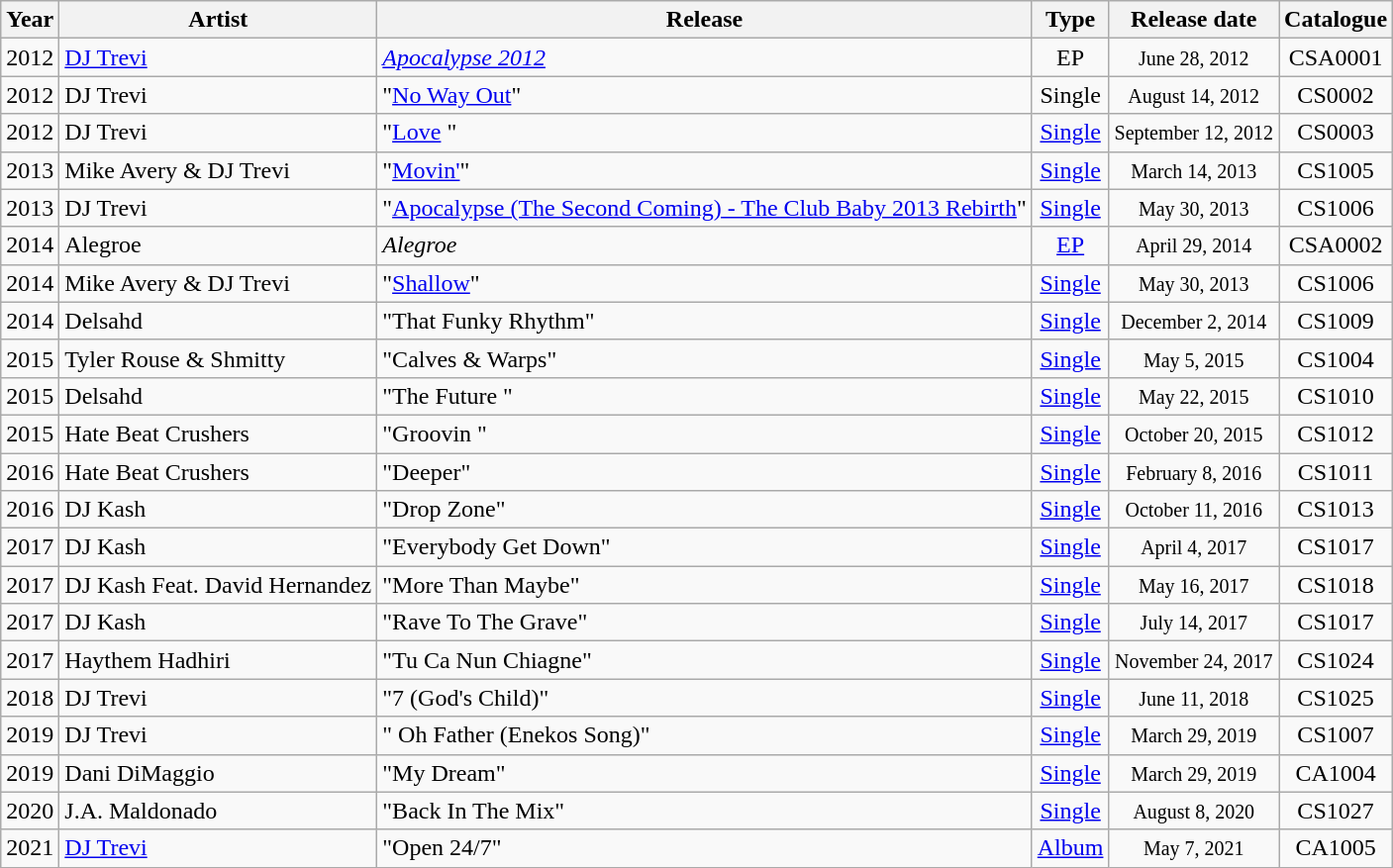<table class="wikitable">
<tr>
<th>Year</th>
<th>Artist</th>
<th>Release</th>
<th>Type</th>
<th>Release date</th>
<th>Catalogue</th>
</tr>
<tr>
<td>2012</td>
<td><a href='#'>DJ Trevi</a></td>
<td><em><a href='#'>Apocalypse 2012</a></em></td>
<td style="text-align:center;">EP</td>
<td style="text-align:center;"><small>June 28, 2012</small></td>
<td style="text-align:center;">CSA0001</td>
</tr>
<tr>
<td>2012</td>
<td>DJ Trevi</td>
<td>"<a href='#'>No Way Out</a>"</td>
<td style="text-align:center;">Single</td>
<td style="text-align:center;"><small>August 14, 2012</small></td>
<td style="text-align:center;">CS0002</td>
</tr>
<tr>
<td>2012</td>
<td>DJ Trevi</td>
<td>"<a href='#'>Love</a> "</td>
<td style="text-align:center;"><a href='#'>Single</a></td>
<td style="text-align:center;"><small>September 12, 2012</small></td>
<td style="text-align:center;">CS0003</td>
</tr>
<tr>
<td>2013</td>
<td>Mike Avery & DJ Trevi</td>
<td>"<a href='#'>Movin'</a>"</td>
<td style="text-align:center;"><a href='#'>Single</a></td>
<td style="text-align:center;"><small>March 14, 2013</small></td>
<td style="text-align:center;">CS1005</td>
</tr>
<tr>
<td>2013</td>
<td>DJ Trevi</td>
<td>"<a href='#'>Apocalypse (The Second Coming) - The Club Baby 2013 Rebirth</a>"</td>
<td style="text-align:center;"><a href='#'>Single</a></td>
<td style="text-align:center;"><small>May 30, 2013</small></td>
<td style="text-align:center;">CS1006</td>
</tr>
<tr>
<td>2014</td>
<td>Alegroe</td>
<td><em>Alegroe</em></td>
<td style="text-align:center;"><a href='#'>EP</a></td>
<td style="text-align:center;"><small>April 29, 2014</small></td>
<td style="text-align:center;">CSA0002</td>
</tr>
<tr>
<td>2014</td>
<td>Mike Avery & DJ Trevi</td>
<td>"<a href='#'>Shallow</a>"</td>
<td style="text-align:center;"><a href='#'>Single</a></td>
<td style="text-align:center;"><small>May 30, 2013</small></td>
<td style="text-align:center;">CS1006</td>
</tr>
<tr>
<td>2014</td>
<td>Delsahd</td>
<td>"That Funky Rhythm"</td>
<td style="text-align:center;"><a href='#'>Single</a></td>
<td style="text-align:center;"><small>December 2, 2014</small></td>
<td style="text-align:center;">CS1009</td>
</tr>
<tr>
<td>2015</td>
<td>Tyler Rouse & Shmitty</td>
<td>"Calves & Warps"</td>
<td style="text-align:center;"><a href='#'>Single</a></td>
<td style="text-align:center;"><small>May 5, 2015</small></td>
<td style="text-align:center;">CS1004</td>
</tr>
<tr>
<td>2015</td>
<td>Delsahd</td>
<td>"The Future "</td>
<td style="text-align:center;"><a href='#'>Single</a></td>
<td style="text-align:center;"><small>May 22, 2015</small></td>
<td style="text-align:center;">CS1010</td>
</tr>
<tr>
<td>2015</td>
<td>Hate Beat Crushers</td>
<td>"Groovin "</td>
<td style="text-align:center;"><a href='#'>Single</a></td>
<td style="text-align:center;"><small>October 20, 2015</small></td>
<td style="text-align:center;">CS1012</td>
</tr>
<tr>
<td>2016</td>
<td>Hate Beat Crushers</td>
<td>"Deeper"</td>
<td style="text-align:center;"><a href='#'>Single</a></td>
<td style="text-align:center;"><small>February 8, 2016</small></td>
<td style="text-align:center;">CS1011</td>
</tr>
<tr>
<td>2016</td>
<td>DJ Kash</td>
<td>"Drop Zone"</td>
<td style="text-align:center;"><a href='#'>Single</a></td>
<td style="text-align:center;"><small>October 11, 2016</small></td>
<td style="text-align:center;">CS1013</td>
</tr>
<tr>
<td>2017</td>
<td>DJ Kash</td>
<td>"Everybody Get Down"</td>
<td style="text-align:center;"><a href='#'>Single</a></td>
<td style="text-align:center;"><small>April 4, 2017</small></td>
<td style="text-align:center;">CS1017</td>
</tr>
<tr>
<td>2017</td>
<td>DJ Kash Feat. David Hernandez</td>
<td>"More Than Maybe"</td>
<td style="text-align:center;"><a href='#'>Single</a></td>
<td style="text-align:center;"><small>May 16, 2017</small></td>
<td style="text-align:center;">CS1018</td>
</tr>
<tr>
<td>2017</td>
<td>DJ Kash</td>
<td>"Rave To The Grave"</td>
<td style="text-align:center;"><a href='#'>Single</a></td>
<td style="text-align:center;"><small>July 14, 2017</small></td>
<td style="text-align:center;">CS1017</td>
</tr>
<tr>
<td>2017</td>
<td>Haythem Hadhiri</td>
<td>"Tu Ca Nun Chiagne"</td>
<td style="text-align:center;"><a href='#'>Single</a></td>
<td style="text-align:center;"><small>November 24, 2017</small></td>
<td style="text-align:center;">CS1024</td>
</tr>
<tr>
<td>2018</td>
<td>DJ Trevi</td>
<td>"7 (God's Child)"</td>
<td style="text-align:center;"><a href='#'>Single</a></td>
<td style="text-align:center;"><small>June 11, 2018</small></td>
<td style="text-align:center;">CS1025</td>
</tr>
<tr>
<td>2019</td>
<td>DJ Trevi</td>
<td>" Oh Father (Enekos Song)"</td>
<td style="text-align:center;"><a href='#'>Single</a></td>
<td style="text-align:center;"><small>March 29, 2019</small></td>
<td style="text-align:center;">CS1007</td>
</tr>
<tr>
<td>2019</td>
<td>Dani DiMaggio</td>
<td>"My Dream"</td>
<td style="text-align:center;"><a href='#'>Single</a></td>
<td style="text-align:center;"><small>March 29, 2019</small></td>
<td style="text-align:center;">CA1004</td>
</tr>
<tr>
<td>2020</td>
<td>J.A. Maldonado</td>
<td>"Back In The Mix"</td>
<td style="text-align:center;"><a href='#'>Single</a></td>
<td style="text-align:center;"><small>August 8, 2020</small></td>
<td style="text-align:center;">CS1027</td>
</tr>
<tr>
<td>2021</td>
<td><a href='#'>DJ Trevi</a></td>
<td>"Open 24/7"</td>
<td style="text-align:center;"><a href='#'>Album</a></td>
<td style="text-align:center;"><small>May 7, 2021</small></td>
<td style="text-align:center;">CA1005</td>
</tr>
</table>
